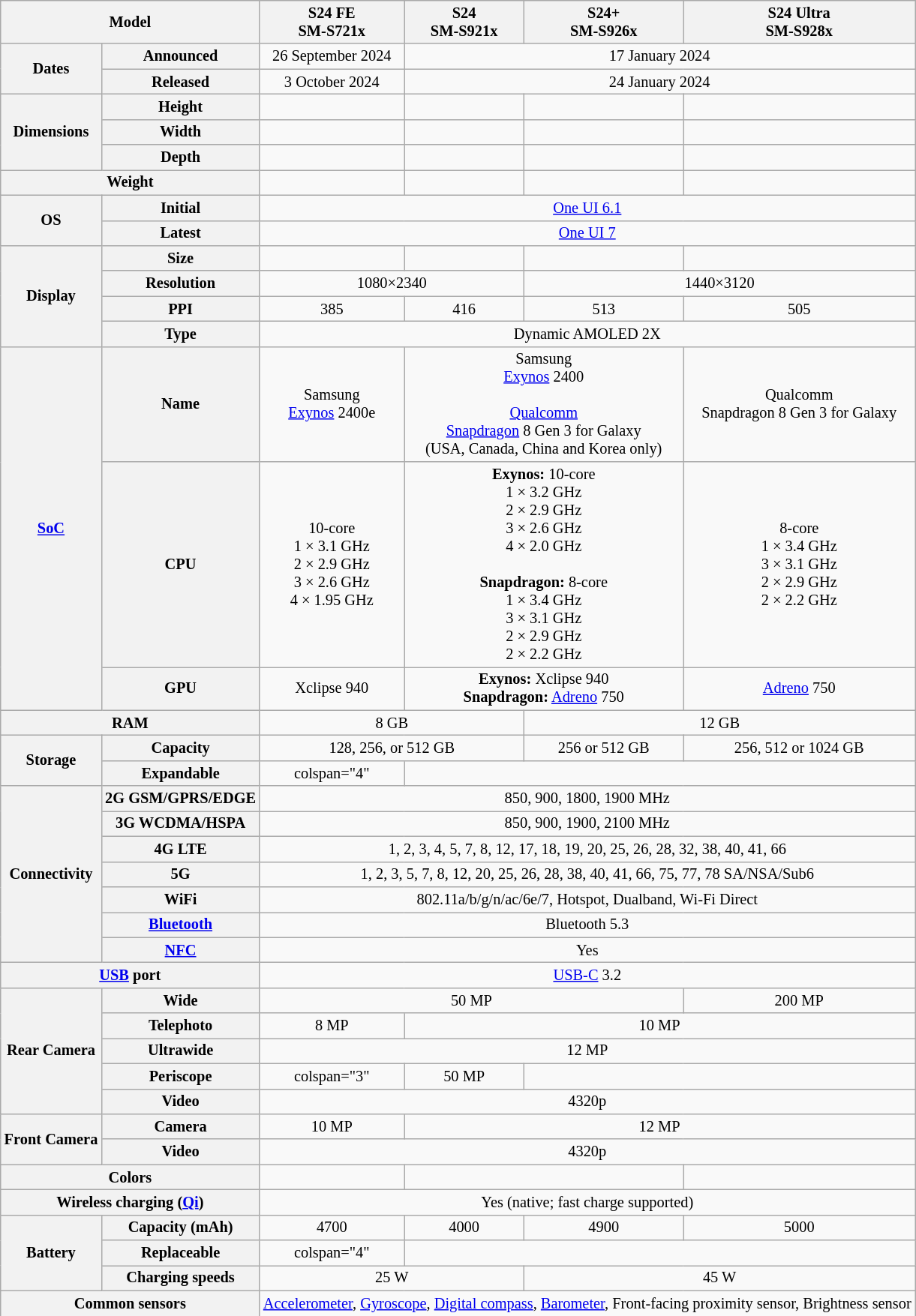<table class="wikitable" style="text-align: center; font-size:85%">
<tr>
<th colspan="2">Model</th>
<th>S24 FE<br>SM-S721x</th>
<th>S24<br>SM-S921x</th>
<th>S24+<br>SM-S926x</th>
<th>S24 Ultra<br>SM-S928x</th>
</tr>
<tr>
<th rowspan="2">Dates</th>
<th>Announced</th>
<td>26 September 2024</td>
<td colspan="3">17 January 2024</td>
</tr>
<tr>
<th>Released</th>
<td>3 October 2024</td>
<td colspan="3">24 January 2024</td>
</tr>
<tr>
<th rowspan="3">Dimensions<br></th>
<th>Height</th>
<td></td>
<td></td>
<td></td>
<td></td>
</tr>
<tr>
<th>Width</th>
<td></td>
<td></td>
<td></td>
<td></td>
</tr>
<tr>
<th>Depth</th>
<td></td>
<td></td>
<td></td>
<td></td>
</tr>
<tr>
<th colspan="2">Weight<br></th>
<td></td>
<td></td>
<td></td>
<td></td>
</tr>
<tr>
<th rowspan="2" title="Operating System">OS</th>
<th>Initial</th>
<td colspan="4"><a href='#'>One UI 6.1</a><br></td>
</tr>
<tr>
<th>Latest</th>
<td colspan="4"><a href='#'>One UI 7</a><br></td>
</tr>
<tr>
<th rowspan="4">Display</th>
<th>Size</th>
<td></td>
<td></td>
<td></td>
<td></td>
</tr>
<tr>
<th>Resolution</th>
<td colspan="2">1080×2340</td>
<td colspan="2">1440×3120</td>
</tr>
<tr>
<th title="Pixels per Inch">PPI</th>
<td>385</td>
<td>416</td>
<td>513</td>
<td>505</td>
</tr>
<tr>
<th>Type</th>
<td colspan="4">Dynamic AMOLED 2X</td>
</tr>
<tr>
<th rowspan="3"><a href='#'>SoC</a></th>
<th>Name</th>
<td>Samsung<br><a href='#'>Exynos</a> 2400e</td>
<td colspan="2">Samsung<br><a href='#'>Exynos</a> 2400<br><br><a href='#'>Qualcomm</a><br><a href='#'>Snapdragon</a> 8 Gen 3 for Galaxy<br>(USA, Canada, China and Korea only)</td>
<td>Qualcomm<br>Snapdragon 8 Gen 3 for Galaxy</td>
</tr>
<tr>
<th>CPU</th>
<td>10-core<br>1 × 3.1 GHz<br>2 × 2.9 GHz<br>3 × 2.6 GHz<br>4 × 1.95 GHz</td>
<td colspan="2"><strong>Exynos:</strong> 10-core<br>1 × 3.2 GHz<br>2 × 2.9 GHz<br>3 × 2.6 GHz<br>4 × 2.0 GHz<br><br><strong>Snapdragon:</strong> 8-core<br>1 × 3.4 GHz<br>3 × 3.1 GHz<br>2 × 2.9 GHz<br>2 × 2.2 GHz</td>
<td>8-core<br>1 × 3.4 GHz<br>3 × 3.1 GHz<br>2 × 2.9 GHz<br>2 × 2.2 GHz</td>
</tr>
<tr>
<th>GPU</th>
<td>Xclipse 940</td>
<td colspan="2"><strong>Exynos:</strong> Xclipse 940<br><strong>Snapdragon:</strong> <a href='#'>Adreno</a> 750</td>
<td><a href='#'>Adreno</a> 750</td>
</tr>
<tr>
<th colspan="2">RAM</th>
<td colspan="2">8 GB</td>
<td colspan="2">12 GB</td>
</tr>
<tr>
<th rowspan="2">Storage</th>
<th>Capacity</th>
<td colspan="2">128, 256, or 512 GB</td>
<td>256 or 512 GB</td>
<td>256, 512 or 1024 GB</td>
</tr>
<tr>
<th>Expandable</th>
<td>colspan="4" </td>
</tr>
<tr>
<th rowspan="7">Connectivity</th>
<th>2G GSM/GPRS/EDGE</th>
<td colspan="4">850, 900, 1800, 1900 MHz</td>
</tr>
<tr>
<th>3G WCDMA/HSPA</th>
<td colspan="4">850, 900, 1900, 2100 MHz</td>
</tr>
<tr>
<th>4G LTE</th>
<td colspan="4">1, 2, 3, 4, 5, 7, 8, 12, 17, 18, 19, 20, 25, 26, 28, 32, 38, 40, 41, 66</td>
</tr>
<tr>
<th>5G</th>
<td colspan="4">1, 2, 3, 5, 7, 8, 12, 20, 25, 26, 28, 38, 40, 41, 66, 75, 77, 78 SA/NSA/Sub6</td>
</tr>
<tr>
<th>WiFi</th>
<td colspan="4">802.11a/b/g/n/ac/6e/7, Hotspot, Dualband, Wi-Fi Direct</td>
</tr>
<tr>
<th><a href='#'>Bluetooth</a></th>
<td colspan="4">Bluetooth 5.3</td>
</tr>
<tr>
<th><a href='#'>NFC</a></th>
<td colspan="4">Yes</td>
</tr>
<tr>
<th colspan="2"><a href='#'>USB</a> port</th>
<td colspan="4"><a href='#'>USB-C</a> 3.2</td>
</tr>
<tr>
<th rowspan="5">Rear Camera</th>
<th>Wide</th>
<td colspan="3">50 MP</td>
<td>200 MP</td>
</tr>
<tr>
<th>Telephoto</th>
<td>8 MP</td>
<td colspan="3">10 MP</td>
</tr>
<tr>
<th>Ultrawide</th>
<td colspan="4">12 MP</td>
</tr>
<tr>
<th>Periscope</th>
<td>colspan="3" </td>
<td>50 MP</td>
</tr>
<tr>
<th>Video</th>
<td colspan="4">4320p</td>
</tr>
<tr>
<th rowspan="2">Front Camera</th>
<th>Camera</th>
<td>10 MP</td>
<td colspan="3">12 MP</td>
</tr>
<tr>
<th>Video</th>
<td colspan="4">4320p</td>
</tr>
<tr>
<th colspan="2">Colors</th>
<td></td>
<td colspan="2"></td>
<td></td>
</tr>
<tr>
<th colspan="2">Wireless charging (<a href='#'>Qi</a>)</th>
<td colspan="4">Yes (native; fast charge supported)</td>
</tr>
<tr>
<th rowspan="3">Battery</th>
<th>Capacity (mAh)</th>
<td>4700</td>
<td>4000</td>
<td>4900</td>
<td>5000</td>
</tr>
<tr>
<th>Replaceable</th>
<td>colspan="4" </td>
</tr>
<tr>
<th>Charging speeds</th>
<td colspan="2">25 W</td>
<td colspan="2">45 W</td>
</tr>
<tr>
<th colspan="2">Common sensors</th>
<td colspan="4"><a href='#'>Accelerometer</a>, <a href='#'>Gyroscope</a>, <a href='#'>Digital compass</a>, <a href='#'>Barometer</a>, Front-facing proximity sensor, Brightness sensor</td>
</tr>
</table>
